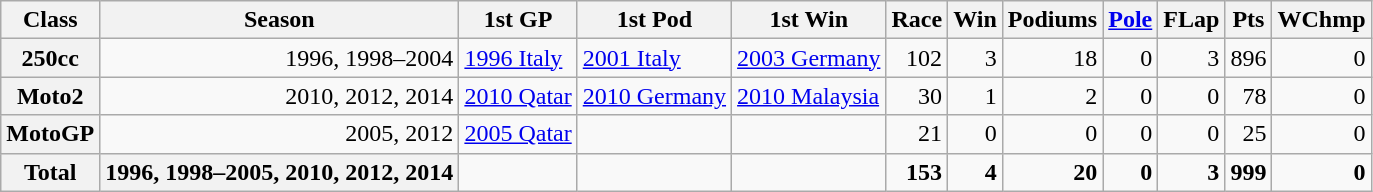<table class="wikitable">
<tr>
<th>Class</th>
<th>Season</th>
<th>1st GP</th>
<th>1st Pod</th>
<th>1st Win</th>
<th>Race</th>
<th>Win</th>
<th>Podiums</th>
<th><a href='#'>Pole</a></th>
<th>FLap</th>
<th>Pts</th>
<th>WChmp</th>
</tr>
<tr align="right">
<th>250cc</th>
<td>1996, 1998–2004</td>
<td align="left"><a href='#'>1996 Italy</a></td>
<td align="left"><a href='#'>2001 Italy</a></td>
<td align="left"><a href='#'>2003 Germany</a></td>
<td>102</td>
<td>3</td>
<td>18</td>
<td>0</td>
<td>3</td>
<td>896</td>
<td>0</td>
</tr>
<tr align="right">
<th>Moto2</th>
<td>2010, 2012, 2014</td>
<td align="left"><a href='#'>2010 Qatar</a></td>
<td align="left"><a href='#'>2010 Germany</a></td>
<td align="left"><a href='#'>2010 Malaysia</a></td>
<td>30</td>
<td>1</td>
<td>2</td>
<td>0</td>
<td>0</td>
<td>78</td>
<td>0</td>
</tr>
<tr align="right">
<th>MotoGP</th>
<td>2005, 2012</td>
<td align="left"><a href='#'>2005 Qatar</a></td>
<td align="left"></td>
<td align="left"></td>
<td>21</td>
<td>0</td>
<td>0</td>
<td>0</td>
<td>0</td>
<td>25</td>
<td>0</td>
</tr>
<tr align="right">
<th>Total</th>
<th>1996, 1998–2005, 2010, 2012, 2014</th>
<td></td>
<td></td>
<td></td>
<td><strong>153</strong></td>
<td><strong>4</strong></td>
<td><strong>20</strong></td>
<td><strong>0</strong></td>
<td><strong>3</strong></td>
<td><strong>999</strong></td>
<td><strong>0</strong></td>
</tr>
</table>
